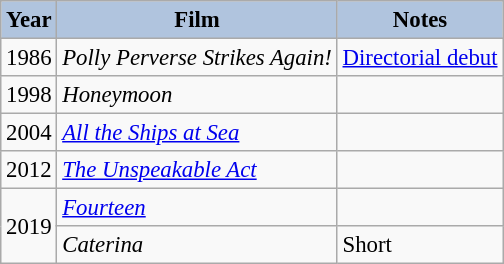<table class="wikitable" style="font-size:95%;">
<tr>
<th style="background:#B0C4DE;">Year</th>
<th style="background:#B0C4DE;">Film</th>
<th style="background:#B0C4DE;">Notes</th>
</tr>
<tr>
<td>1986</td>
<td><em>Polly Perverse Strikes Again!</em></td>
<td><a href='#'>Directorial debut</a></td>
</tr>
<tr>
<td>1998</td>
<td><em>Honeymoon</em></td>
<td></td>
</tr>
<tr>
<td>2004</td>
<td><em><a href='#'>All the Ships at Sea</a></em></td>
<td></td>
</tr>
<tr>
<td>2012</td>
<td><em><a href='#'>The Unspeakable Act</a></em></td>
<td></td>
</tr>
<tr>
<td rowspan=2>2019</td>
<td><em><a href='#'>Fourteen</a></em></td>
<td></td>
</tr>
<tr>
<td><em>Caterina</em></td>
<td>Short</td>
</tr>
</table>
